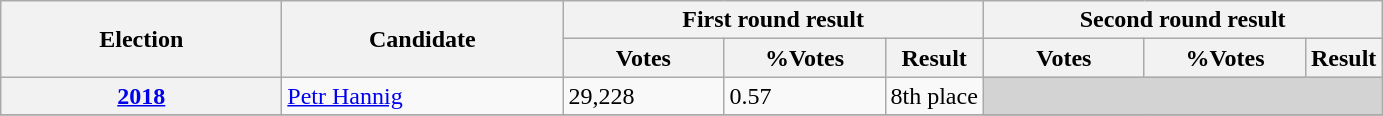<table class="wikitable">
<tr>
<th width="180" rowspan="2">Election</th>
<th width="180" rowspan="2">Candidate</th>
<th width="200" colspan=3>First round result</th>
<th width="200" colspan=3>Second round result</th>
</tr>
<tr>
<th width="100">Votes</th>
<th width="100">%Votes</th>
<th>Result</th>
<th width="100">Votes</th>
<th width="100">%Votes</th>
<th>Result</th>
</tr>
<tr>
<th><a href='#'>2018</a></th>
<td><a href='#'>Petr Hannig</a></td>
<td>29,228</td>
<td>0.57</td>
<td>8th place</td>
<td colspan="3"  style="background-color:lightgrey;"></td>
</tr>
<tr>
</tr>
</table>
